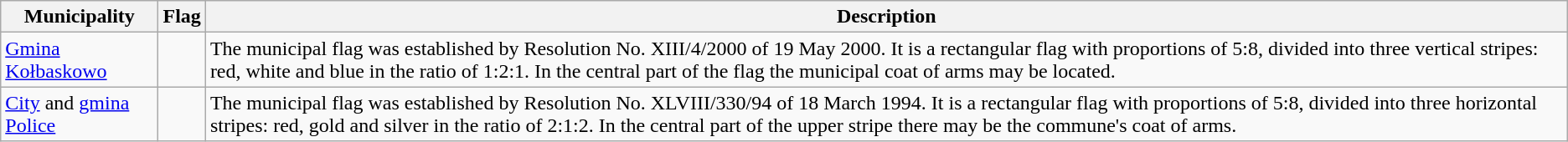<table class="wikitable">
<tr>
<th>Municipality</th>
<th>Flag</th>
<th>Description</th>
</tr>
<tr>
<td><a href='#'>Gmina Kołbaskowo</a></td>
<td></td>
<td>The municipal flag was established by Resolution No. XIII/4/2000 of 19 May 2000. It is a rectangular flag with proportions of 5:8, divided into three vertical stripes: red, white and blue in the ratio of 1:2:1. In the central part of the flag the municipal coat of arms may be located.</td>
</tr>
<tr>
<td><a href='#'>City</a> and <a href='#'>gmina Police</a></td>
<td></td>
<td>The municipal flag was established by Resolution No. XLVIII/330/94 of 18 March 1994. It is a rectangular flag with proportions of 5:8, divided into three horizontal stripes: red, gold and silver in the ratio of 2:1:2. In the central part of the upper stripe there may be the commune's coat of arms.</td>
</tr>
</table>
